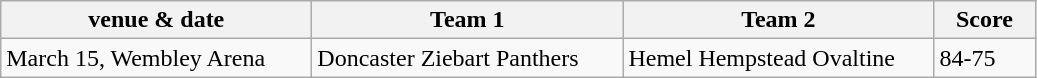<table class="wikitable" style="font-size: 100%">
<tr>
<th width=200>venue & date</th>
<th width=200>Team 1</th>
<th width=200>Team 2</th>
<th width=60>Score</th>
</tr>
<tr>
<td>March 15, Wembley Arena</td>
<td>Doncaster Ziebart Panthers</td>
<td>Hemel Hempstead Ovaltine</td>
<td>84-75</td>
</tr>
</table>
